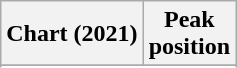<table class="wikitable plainrowheaders" style="text-align:center">
<tr>
<th scope="col">Chart (2021)</th>
<th scope="col">Peak<br>position</th>
</tr>
<tr>
</tr>
<tr>
</tr>
</table>
